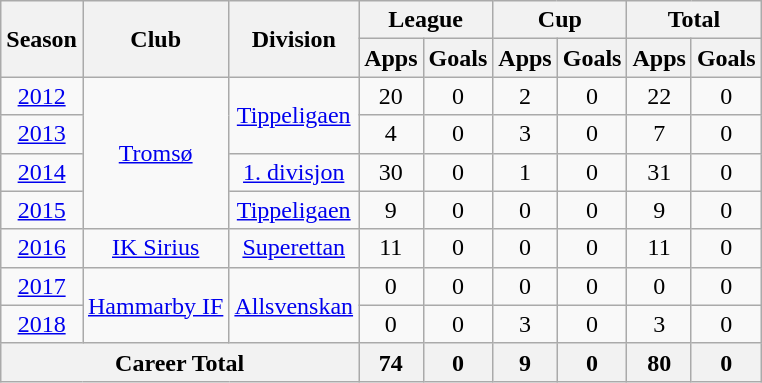<table class="wikitable" style="text-align: center;">
<tr>
<th rowspan="2">Season</th>
<th rowspan="2">Club</th>
<th rowspan="2">Division</th>
<th colspan="2">League</th>
<th colspan="2">Cup</th>
<th colspan="2">Total</th>
</tr>
<tr>
<th>Apps</th>
<th>Goals</th>
<th>Apps</th>
<th>Goals</th>
<th>Apps</th>
<th>Goals</th>
</tr>
<tr>
<td><a href='#'>2012</a></td>
<td rowspan="4" valign="center"><a href='#'>Tromsø</a></td>
<td rowspan="2" valign="center"><a href='#'>Tippeligaen</a></td>
<td>20</td>
<td>0</td>
<td>2</td>
<td>0</td>
<td>22</td>
<td>0</td>
</tr>
<tr>
<td><a href='#'>2013</a></td>
<td>4</td>
<td>0</td>
<td>3</td>
<td>0</td>
<td>7</td>
<td>0</td>
</tr>
<tr>
<td><a href='#'>2014</a></td>
<td rowspan="1" valign="center"><a href='#'>1. divisjon</a></td>
<td>30</td>
<td>0</td>
<td>1</td>
<td>0</td>
<td>31</td>
<td>0</td>
</tr>
<tr>
<td><a href='#'>2015</a></td>
<td rowspan="1" valign="center"><a href='#'>Tippeligaen</a></td>
<td>9</td>
<td>0</td>
<td>0</td>
<td>0</td>
<td>9</td>
<td>0</td>
</tr>
<tr>
<td><a href='#'>2016</a></td>
<td rowspan="1" valign="center"><a href='#'>IK Sirius</a></td>
<td rowspan="1" valign="center"><a href='#'>Superettan</a></td>
<td>11</td>
<td>0</td>
<td>0</td>
<td>0</td>
<td>11</td>
<td>0</td>
</tr>
<tr>
<td><a href='#'>2017</a></td>
<td rowspan="2" valign="center"><a href='#'>Hammarby IF</a></td>
<td rowspan="2" valign="center"><a href='#'>Allsvenskan</a></td>
<td>0</td>
<td>0</td>
<td>0</td>
<td>0</td>
<td>0</td>
<td>0</td>
</tr>
<tr>
<td><a href='#'>2018</a></td>
<td>0</td>
<td>0</td>
<td>3</td>
<td>0</td>
<td>3</td>
<td>0</td>
</tr>
<tr>
<th colspan="3">Career Total</th>
<th>74</th>
<th>0</th>
<th>9</th>
<th>0</th>
<th>80</th>
<th>0</th>
</tr>
</table>
